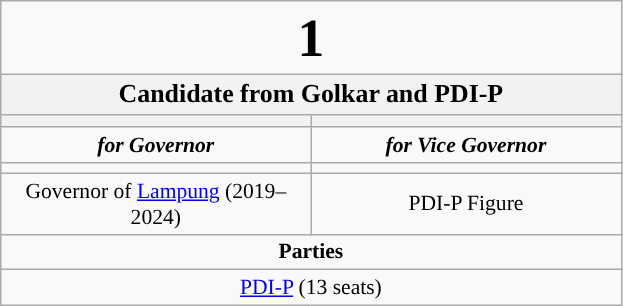<table class="wikitable" style="font-size:90%; text-align:center;">
<tr>
<td colspan=2><big><big><big><big><big><strong>1</strong></big></big></big></big></big></td>
</tr>
<tr>
<th colspan=2><strong><big>Candidate from Golkar and PDI-P</big></strong></th>
</tr>
<tr>
<th style="width:3em; font-size:135%; background:#"><a href='#'></a></th>
<th style="width:3em; font-size:135%; background:#"></th>
</tr>
<tr style="color:#000; font-size:100%; background:#">
<td style="width:3em; width:200px;"><strong><em>for Governor</em></strong></td>
<td style="width:3em; width:200px;"><strong><em>for Vice Governor</em></strong></td>
</tr>
<tr>
<td></td>
<td></td>
</tr>
<tr>
<td>Governor of <a href='#'>Lampung</a> (2019–2024)</td>
<td>PDI-P Figure</td>
</tr>
<tr>
<td colspan=2 style="background:#"><strong>Parties</strong></td>
</tr>
<tr>
<td colspan=2> <a href='#'>PDI-P</a> (13 seats)</td>
</tr>
</table>
